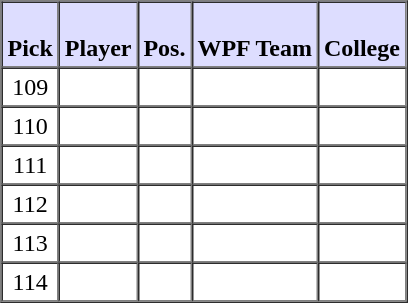<table style="text-align: center" border="1" cellpadding="3" cellspacing="0">
<tr>
<th style="background:#ddf;"><br>Pick</th>
<th style="background:#ddf;"><br>Player</th>
<th style="background:#ddf;"><br>Pos.</th>
<th style="background:#ddf;"><br>WPF Team</th>
<th style="background:#ddf;"><br>College</th>
</tr>
<tr>
<td>109</td>
<td></td>
<td></td>
<td></td>
<td></td>
</tr>
<tr>
<td>110</td>
<td></td>
<td></td>
<td></td>
<td></td>
</tr>
<tr>
<td>111</td>
<td></td>
<td></td>
<td></td>
<td></td>
</tr>
<tr>
<td>112</td>
<td></td>
<td></td>
<td></td>
<td></td>
</tr>
<tr>
<td>113</td>
<td></td>
<td></td>
<td></td>
<td></td>
</tr>
<tr>
<td>114</td>
<td></td>
<td></td>
<td></td>
<td></td>
</tr>
</table>
